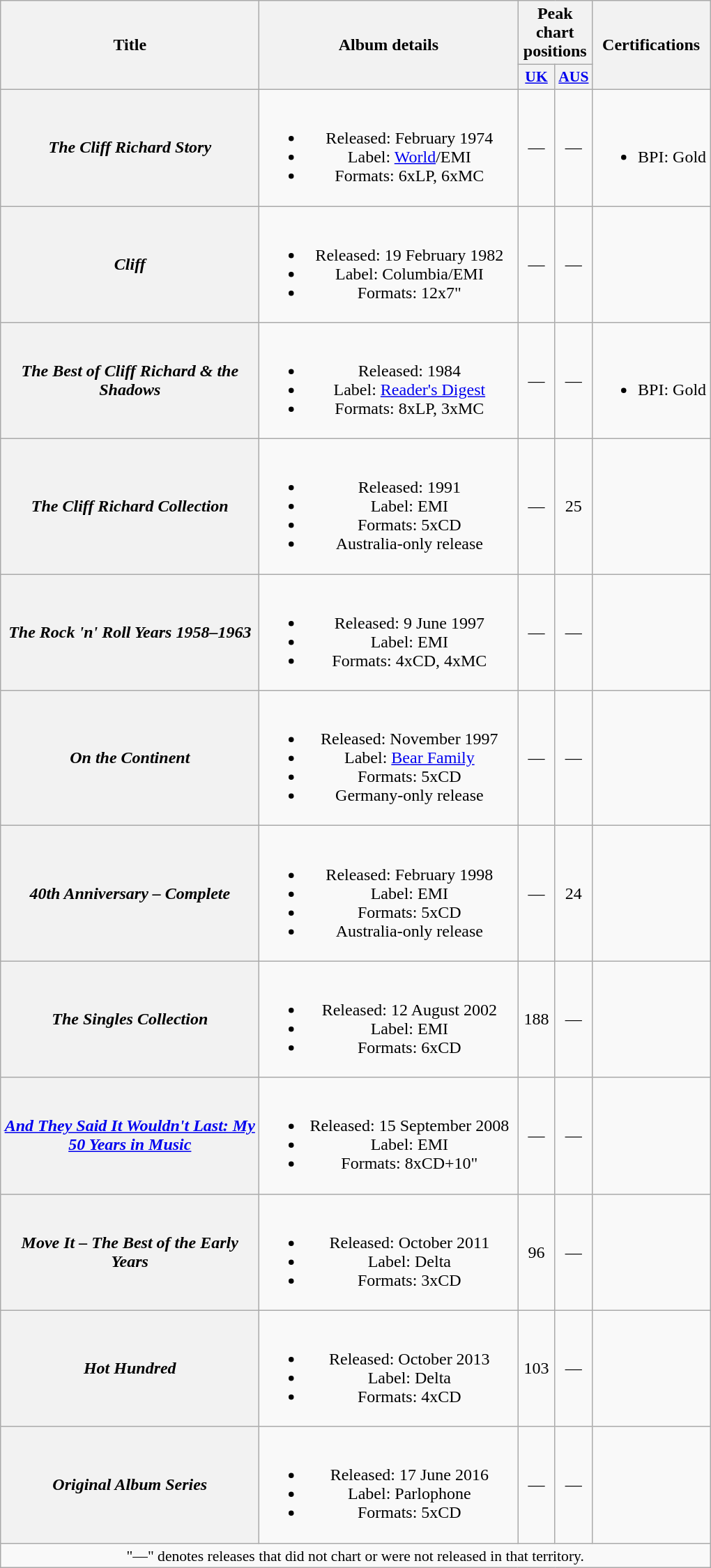<table class="wikitable plainrowheaders" style="text-align:center;">
<tr>
<th rowspan="2" scope="col" style="width:15em;">Title</th>
<th rowspan="2" scope="col" style="width:15em;">Album details</th>
<th colspan="2">Peak chart positions</th>
<th rowspan="2">Certifications</th>
</tr>
<tr>
<th scope="col" style="width:2em;font-size:90%;"><a href='#'>UK</a><br></th>
<th scope="col" style="width:2em;font-size:90%;"><a href='#'>AUS</a><br></th>
</tr>
<tr>
<th scope="row"><em>The Cliff Richard Story</em></th>
<td><br><ul><li>Released: February 1974</li><li>Label: <a href='#'>World</a>/EMI</li><li>Formats: 6xLP, 6xMC</li></ul></td>
<td>—</td>
<td>—</td>
<td><br><ul><li>BPI: Gold</li></ul></td>
</tr>
<tr>
<th scope="row"><em>Cliff</em></th>
<td><br><ul><li>Released: 19 February 1982</li><li>Label: Columbia/EMI</li><li>Formats: 12x7"</li></ul></td>
<td>—</td>
<td>—</td>
<td></td>
</tr>
<tr>
<th scope="row"><em>The Best of Cliff Richard & the Shadows</em></th>
<td><br><ul><li>Released: 1984</li><li>Label: <a href='#'>Reader's Digest</a></li><li>Formats: 8xLP, 3xMC</li></ul></td>
<td>—</td>
<td>—</td>
<td><br><ul><li>BPI: Gold</li></ul></td>
</tr>
<tr>
<th scope="row"><em>The Cliff Richard Collection</em></th>
<td><br><ul><li>Released: 1991</li><li>Label: EMI</li><li>Formats: 5xCD</li><li>Australia-only release</li></ul></td>
<td>—</td>
<td>25</td>
<td></td>
</tr>
<tr>
<th scope="row"><em>The Rock 'n' Roll Years 1958–1963</em></th>
<td><br><ul><li>Released: 9 June 1997</li><li>Label: EMI</li><li>Formats: 4xCD, 4xMC</li></ul></td>
<td>—</td>
<td>—</td>
<td></td>
</tr>
<tr>
<th scope="row"><em>On the Continent</em></th>
<td><br><ul><li>Released: November 1997</li><li>Label: <a href='#'>Bear Family</a></li><li>Formats: 5xCD</li><li>Germany-only release</li></ul></td>
<td>—</td>
<td>—</td>
<td></td>
</tr>
<tr>
<th scope="row"><em>40th Anniversary – Complete</em></th>
<td><br><ul><li>Released: February 1998</li><li>Label: EMI</li><li>Formats: 5xCD</li><li>Australia-only release</li></ul></td>
<td>—</td>
<td>24</td>
<td></td>
</tr>
<tr>
<th scope="row"><em>The Singles Collection</em></th>
<td><br><ul><li>Released: 12 August 2002</li><li>Label: EMI</li><li>Formats: 6xCD</li></ul></td>
<td>188</td>
<td>—</td>
<td></td>
</tr>
<tr>
<th scope="row"><em><a href='#'>And They Said It Wouldn't Last: My 50 Years in Music</a></em></th>
<td><br><ul><li>Released: 15 September 2008</li><li>Label: EMI</li><li>Formats: 8xCD+10"</li></ul></td>
<td>—</td>
<td>—</td>
<td></td>
</tr>
<tr>
<th scope="row"><em>Move It – The Best of the Early Years</em></th>
<td><br><ul><li>Released: October 2011</li><li>Label: Delta</li><li>Formats: 3xCD</li></ul></td>
<td>96</td>
<td>—</td>
<td></td>
</tr>
<tr>
<th scope="row"><em>Hot Hundred</em></th>
<td><br><ul><li>Released: October 2013</li><li>Label: Delta</li><li>Formats: 4xCD</li></ul></td>
<td>103</td>
<td>—</td>
<td></td>
</tr>
<tr>
<th scope="row"><em>Original Album Series</em></th>
<td><br><ul><li>Released: 17 June 2016</li><li>Label: Parlophone</li><li>Formats: 5xCD</li></ul></td>
<td>—</td>
<td>—</td>
<td></td>
</tr>
<tr>
<td colspan="5" style="font-size:90%">"—" denotes releases that did not chart or were not released in that territory.</td>
</tr>
</table>
